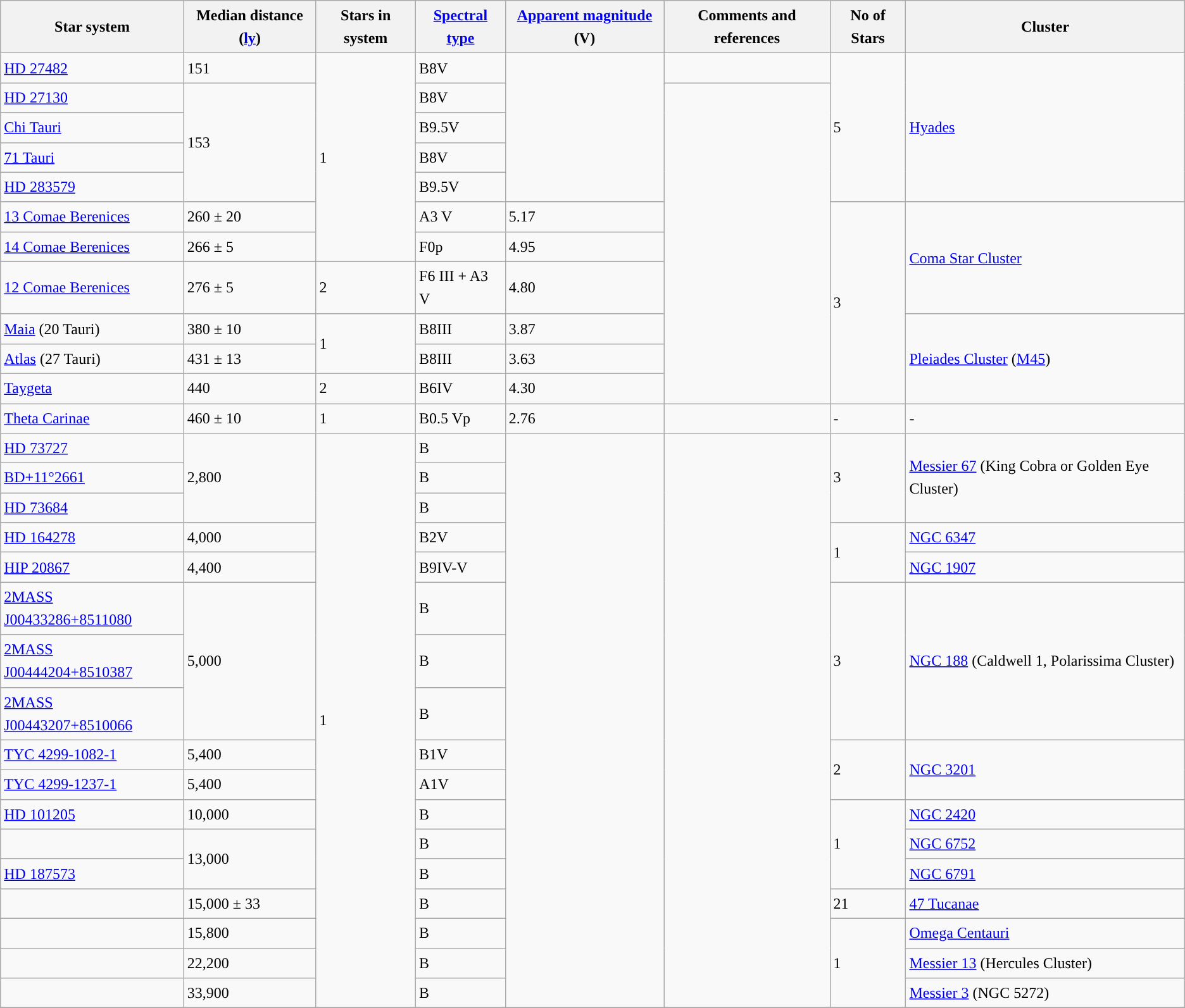<table class="wikitable sortable" style="font-size:1.00em; line-height:1.5em; position:relative;">
<tr>
<th scope="col">Star system</th>
<th scope="col">Median distance (<a href='#'>ly</a>)</th>
<th scope="col">Stars in system</th>
<th scope="col"><a href='#'>Spectral type</a></th>
<th scope="col"><a href='#'>Apparent magnitude</a> (V)</th>
<th scope="col">Comments and references</th>
<th scope="col">No of Stars</th>
<th scope="col">Cluster</th>
</tr>
<tr>
<td><a href='#'>HD 27482</a></td>
<td>151</td>
<td rowspan="7">1</td>
<td style="background: ">B8V</td>
<td rowspan="5"></td>
<td></td>
<td rowspan = 5>5</td>
<td rowspan = 5><a href='#'>Hyades</a></td>
</tr>
<tr>
<td><a href='#'>HD 27130</a></td>
<td rowspan="4">153</td>
<td style="background: ">B8V</td>
<td rowspan="10"></td>
</tr>
<tr>
<td><a href='#'>Chi Tauri</a></td>
<td style="background: ">B9.5V</td>
</tr>
<tr>
<td><a href='#'>71 Tauri</a></td>
<td style="background: ">B8V</td>
</tr>
<tr>
<td><a href='#'>HD 283579</a></td>
<td style="background: ">B9.5V</td>
</tr>
<tr>
<td><a href='#'>13 Comae Berenices</a></td>
<td>260 ± 20</td>
<td style="background: ">A3 V</td>
<td>5.17</td>
<td rowspan="6">3</td>
<td rowspan = 3><a href='#'>Coma Star Cluster</a></td>
</tr>
<tr>
<td><a href='#'>14 Comae Berenices</a></td>
<td>266 ± 5</td>
<td style="background: ">F0p</td>
<td>4.95</td>
</tr>
<tr>
<td><a href='#'>12 Comae Berenices</a></td>
<td>276 ± 5</td>
<td>2</td>
<td style="background: ">F6 III + A3 V</td>
<td>4.80</td>
</tr>
<tr>
<td><a href='#'>Maia</a> (20 Tauri)</td>
<td>380 ± 10</td>
<td rowspan="2">1</td>
<td style="background: ">B8III</td>
<td>3.87</td>
<td rowspan = 3><a href='#'>Pleiades Cluster</a> (<a href='#'>M45</a>)</td>
</tr>
<tr>
<td><a href='#'>Atlas</a> (27 Tauri)</td>
<td>431 ± 13</td>
<td style="background: ">B8III</td>
<td>3.63</td>
</tr>
<tr>
<td><a href='#'>Taygeta</a></td>
<td>440</td>
<td>2</td>
<td style="background: ">B6IV</td>
<td>4.30</td>
</tr>
<tr>
<td><a href='#'>Theta Carinae</a></td>
<td>460 ± 10</td>
<td>1</td>
<td style="background: ">B0.5 Vp</td>
<td>2.76</td>
<td></td>
<td>-</td>
<td>-</td>
</tr>
<tr>
<td><a href='#'>HD 73727</a></td>
<td rowspan="3">2,800</td>
<td rowspan="17">1</td>
<td style="background: ">B</td>
<td rowspan="17"></td>
<td rowspan="17"></td>
<td rowspan="3">3</td>
<td rowspan = 3><a href='#'>Messier 67</a> (King Cobra or Golden Eye Cluster)</td>
</tr>
<tr>
<td><a href='#'>BD+11°2661</a></td>
<td style="background: ">B</td>
</tr>
<tr>
<td><a href='#'>HD 73684</a></td>
<td style="background: ">B</td>
</tr>
<tr>
<td><a href='#'>HD 164278</a></td>
<td>4,000</td>
<td style="background: ">B2V</td>
<td rowspan="2">1</td>
<td rowspan = 1><a href='#'>NGC 6347</a></td>
</tr>
<tr>
<td><a href='#'>HIP 20867</a></td>
<td>4,400</td>
<td style="background: ">B9IV-V</td>
<td rowspan = 1><a href='#'>NGC 1907</a></td>
</tr>
<tr>
<td><a href='#'>2MASS J00433286+8511080</a></td>
<td rowspan="3">5,000</td>
<td style="background: ">B</td>
<td rowspan = 3>3</td>
<td rowspan = 3><a href='#'>NGC 188</a> (Caldwell 1, Polarissima Cluster)</td>
</tr>
<tr>
<td><a href='#'>2MASS J00444204+8510387</a></td>
<td style="background: ">B</td>
</tr>
<tr>
<td><a href='#'>2MASS J00443207+8510066</a></td>
<td style="background: ">B</td>
</tr>
<tr>
<td><a href='#'>TYC 4299-1082-1</a></td>
<td>5,400</td>
<td style="background: ">B1V</td>
<td rowspan = 2>2</td>
<td rowspan = 2><a href='#'>NGC 3201</a></td>
</tr>
<tr>
<td><a href='#'>TYC 4299-1237-1</a></td>
<td>5,400</td>
<td style="background: ">A1V</td>
</tr>
<tr>
<td><a href='#'>HD 101205</a></td>
<td>10,000</td>
<td style="background: ">B</td>
<td rowspan="3">1</td>
<td rowspan = 1><a href='#'>NGC 2420</a></td>
</tr>
<tr>
<td></td>
<td rowspan="2">13,000</td>
<td style="background: ">B</td>
<td rowspan = 1><a href='#'>NGC 6752</a></td>
</tr>
<tr>
<td><a href='#'>HD 187573</a></td>
<td style="background: ">B</td>
<td rowspan = 1><a href='#'>NGC 6791</a></td>
</tr>
<tr>
<td></td>
<td>15,000 ± 33</td>
<td style="background: ">B</td>
<td rowspan = 1>21</td>
<td rowspan = 1><a href='#'>47 Tucanae</a></td>
</tr>
<tr>
<td></td>
<td>15,800</td>
<td style="background: ">B</td>
<td rowspan="3">1</td>
<td rowspan = 1><a href='#'>Omega Centauri</a></td>
</tr>
<tr>
<td></td>
<td>22,200</td>
<td style="background: ">B</td>
<td rowspan = 1><a href='#'>Messier 13</a> (Hercules Cluster)</td>
</tr>
<tr>
<td></td>
<td>33,900</td>
<td style="background: ">B</td>
<td rowspan = 1><a href='#'>Messier 3</a> (NGC 5272)</td>
</tr>
<tr>
</tr>
</table>
